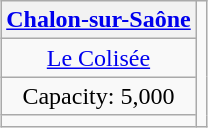<table class="wikitable" style="margin:1em auto; text-align:center">
<tr>
<th><a href='#'>Chalon-sur-Saône</a></th>
<td rowspan=4></td>
</tr>
<tr>
<td><a href='#'>Le Colisée</a></td>
</tr>
<tr>
<td>Capacity: 5,000</td>
</tr>
<tr>
<td></td>
</tr>
</table>
